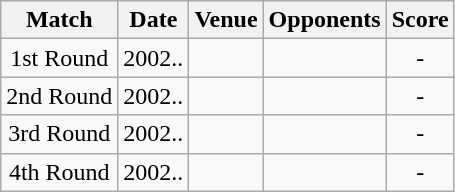<table class="wikitable" style="text-align:center;">
<tr>
<th>Match</th>
<th>Date</th>
<th>Venue</th>
<th>Opponents</th>
<th>Score</th>
</tr>
<tr>
<td>1st Round</td>
<td>2002..</td>
<td><a href='#'></a></td>
<td><a href='#'></a></td>
<td>-</td>
</tr>
<tr>
<td>2nd Round</td>
<td>2002..</td>
<td><a href='#'></a></td>
<td><a href='#'></a></td>
<td>-</td>
</tr>
<tr>
<td>3rd Round</td>
<td>2002..</td>
<td><a href='#'></a></td>
<td><a href='#'></a></td>
<td>-</td>
</tr>
<tr>
<td>4th Round</td>
<td>2002..</td>
<td><a href='#'></a></td>
<td><a href='#'></a></td>
<td>-</td>
</tr>
</table>
